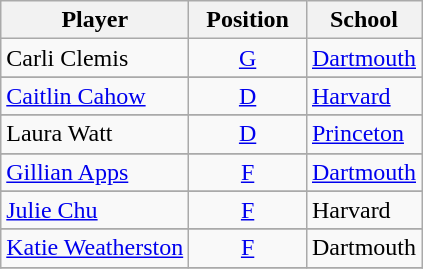<table class="wikitable">
<tr>
<th>Player</th>
<th>  Position  </th>
<th>School</th>
</tr>
<tr>
<td>Carli Clemis</td>
<td align=center><a href='#'>G</a></td>
<td><a href='#'>Dartmouth</a></td>
</tr>
<tr>
</tr>
<tr>
<td><a href='#'>Caitlin Cahow</a></td>
<td align=center><a href='#'>D</a></td>
<td><a href='#'>Harvard</a></td>
</tr>
<tr>
</tr>
<tr>
<td>Laura Watt</td>
<td align=center><a href='#'>D</a></td>
<td><a href='#'>Princeton</a></td>
</tr>
<tr>
</tr>
<tr>
<td><a href='#'>Gillian Apps</a></td>
<td align=center><a href='#'>F</a></td>
<td><a href='#'>Dartmouth</a></td>
</tr>
<tr>
</tr>
<tr>
<td><a href='#'>Julie Chu</a></td>
<td align=center><a href='#'>F</a></td>
<td>Harvard</td>
</tr>
<tr>
</tr>
<tr>
<td><a href='#'>Katie Weatherston</a></td>
<td align=center><a href='#'>F</a></td>
<td>Dartmouth</td>
</tr>
<tr>
</tr>
</table>
